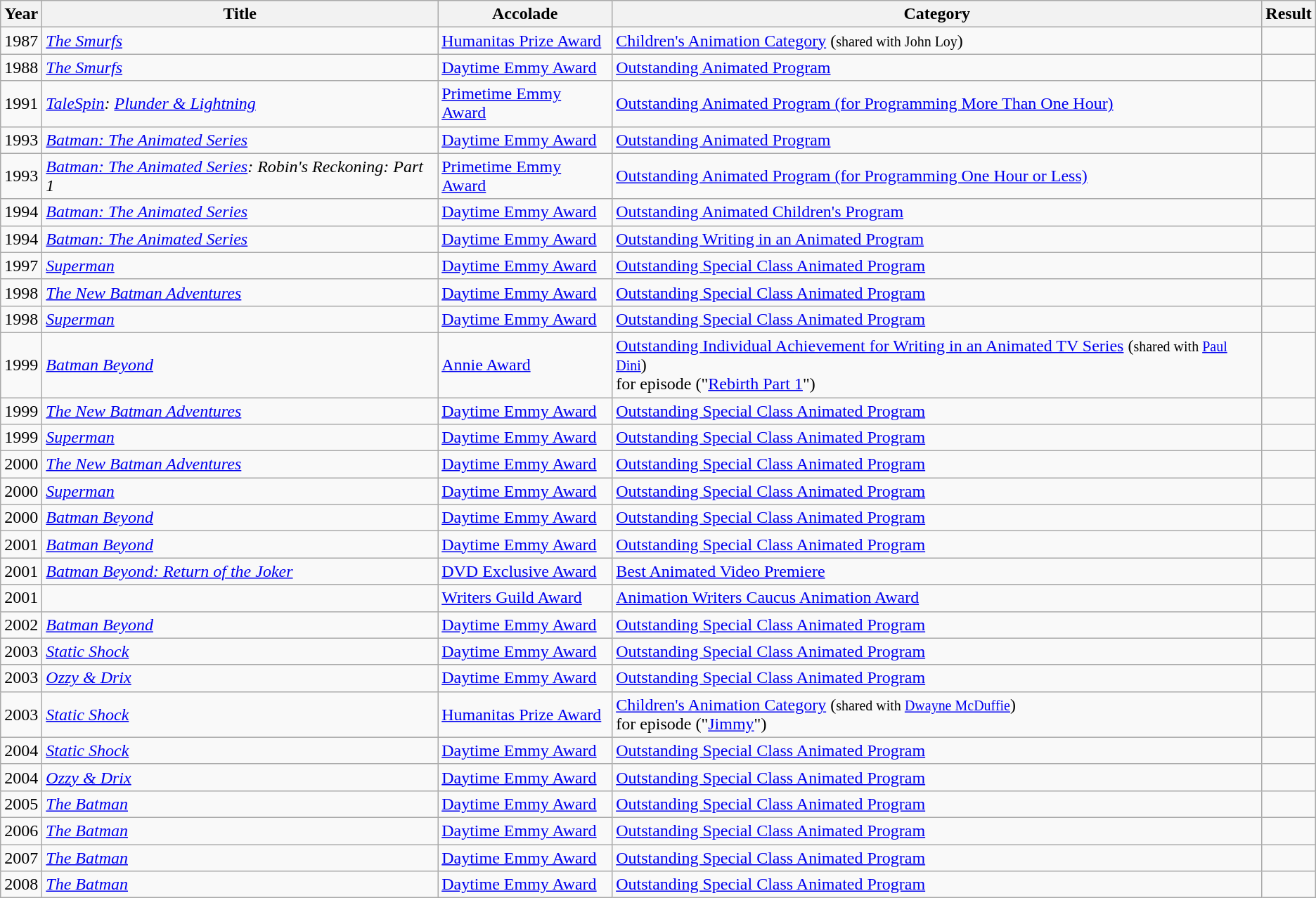<table class="wikitable">
<tr>
<th>Year</th>
<th>Title</th>
<th>Accolade</th>
<th>Category</th>
<th>Result</th>
</tr>
<tr>
<td>1987</td>
<td><em><a href='#'>The Smurfs</a></em></td>
<td><a href='#'>Humanitas Prize Award</a></td>
<td><a href='#'>Children's Animation Category</a> (<small>shared with John Loy</small>)</td>
<td></td>
</tr>
<tr>
<td>1988</td>
<td><em><a href='#'>The Smurfs</a></em></td>
<td><a href='#'>Daytime Emmy Award</a></td>
<td><a href='#'>Outstanding Animated Program</a></td>
<td></td>
</tr>
<tr>
<td>1991</td>
<td><em><a href='#'>TaleSpin</a>: <a href='#'>Plunder & Lightning</a></em></td>
<td><a href='#'>Primetime Emmy Award</a></td>
<td><a href='#'>Outstanding Animated Program (for Programming More Than One Hour)</a></td>
<td></td>
</tr>
<tr>
<td>1993</td>
<td><em><a href='#'>Batman: The Animated Series</a></em></td>
<td><a href='#'>Daytime Emmy Award</a></td>
<td><a href='#'>Outstanding Animated Program</a></td>
<td></td>
</tr>
<tr>
<td>1993</td>
<td><em><a href='#'>Batman: The Animated Series</a>: Robin's Reckoning: Part 1</em></td>
<td><a href='#'>Primetime Emmy Award</a></td>
<td><a href='#'>Outstanding Animated Program (for Programming One Hour or Less)</a></td>
<td></td>
</tr>
<tr>
<td>1994</td>
<td><em><a href='#'>Batman: The Animated Series</a></em></td>
<td><a href='#'>Daytime Emmy Award</a></td>
<td><a href='#'>Outstanding Animated Children's Program</a></td>
<td></td>
</tr>
<tr>
<td>1994</td>
<td><em><a href='#'>Batman: The Animated Series</a></em></td>
<td><a href='#'>Daytime Emmy Award</a></td>
<td><a href='#'>Outstanding Writing in an Animated Program</a></td>
<td></td>
</tr>
<tr>
<td>1997</td>
<td><em><a href='#'>Superman</a></em></td>
<td><a href='#'>Daytime Emmy Award</a></td>
<td><a href='#'>Outstanding Special Class Animated Program</a></td>
<td></td>
</tr>
<tr>
<td>1998</td>
<td><em><a href='#'>The New Batman Adventures</a></em></td>
<td><a href='#'>Daytime Emmy Award</a></td>
<td><a href='#'>Outstanding Special Class Animated Program</a></td>
<td></td>
</tr>
<tr>
<td>1998</td>
<td><em><a href='#'>Superman</a></em></td>
<td><a href='#'>Daytime Emmy Award</a></td>
<td><a href='#'>Outstanding Special Class Animated Program</a></td>
<td></td>
</tr>
<tr>
<td>1999</td>
<td><em><a href='#'>Batman Beyond</a></em></td>
<td><a href='#'>Annie Award</a></td>
<td><a href='#'>Outstanding Individual Achievement for Writing in an Animated TV Series</a> (<small>shared with <a href='#'>Paul Dini</a></small>)<br>for episode ("<a href='#'>Rebirth Part 1</a>")</td>
<td></td>
</tr>
<tr>
<td>1999</td>
<td><em><a href='#'>The New Batman Adventures</a></em></td>
<td><a href='#'>Daytime Emmy Award</a></td>
<td><a href='#'>Outstanding Special Class Animated Program</a></td>
<td></td>
</tr>
<tr>
<td>1999</td>
<td><em><a href='#'>Superman</a></em></td>
<td><a href='#'>Daytime Emmy Award</a></td>
<td><a href='#'>Outstanding Special Class Animated Program</a></td>
<td></td>
</tr>
<tr>
<td>2000</td>
<td><em><a href='#'>The New Batman Adventures</a></em></td>
<td><a href='#'>Daytime Emmy Award</a></td>
<td><a href='#'>Outstanding Special Class Animated Program</a></td>
<td></td>
</tr>
<tr>
<td>2000</td>
<td><em><a href='#'>Superman</a></em></td>
<td><a href='#'>Daytime Emmy Award</a></td>
<td><a href='#'>Outstanding Special Class Animated Program</a></td>
<td></td>
</tr>
<tr>
<td>2000</td>
<td><em><a href='#'>Batman Beyond</a></em></td>
<td><a href='#'>Daytime Emmy Award</a></td>
<td><a href='#'>Outstanding Special Class Animated Program</a></td>
<td></td>
</tr>
<tr>
<td>2001</td>
<td><em><a href='#'>Batman Beyond</a></em></td>
<td><a href='#'>Daytime Emmy Award</a></td>
<td><a href='#'>Outstanding Special Class Animated Program</a></td>
<td></td>
</tr>
<tr>
<td>2001</td>
<td><em><a href='#'>Batman Beyond: Return of the Joker</a></em></td>
<td><a href='#'>DVD Exclusive Award</a></td>
<td><a href='#'>Best Animated Video Premiere</a></td>
<td></td>
</tr>
<tr>
<td>2001</td>
<td></td>
<td><a href='#'>Writers Guild Award</a></td>
<td><a href='#'>Animation Writers Caucus Animation Award</a></td>
<td></td>
</tr>
<tr>
<td>2002</td>
<td><em><a href='#'>Batman Beyond</a></em></td>
<td><a href='#'>Daytime Emmy Award</a></td>
<td><a href='#'>Outstanding Special Class Animated Program</a></td>
<td></td>
</tr>
<tr>
<td>2003</td>
<td><em><a href='#'>Static Shock</a></em></td>
<td><a href='#'>Daytime Emmy Award</a></td>
<td><a href='#'>Outstanding Special Class Animated Program</a></td>
<td></td>
</tr>
<tr>
<td>2003</td>
<td><em><a href='#'>Ozzy & Drix</a></em></td>
<td><a href='#'>Daytime Emmy Award</a></td>
<td><a href='#'>Outstanding Special Class Animated Program</a></td>
<td></td>
</tr>
<tr>
<td>2003</td>
<td><em><a href='#'>Static Shock</a></em></td>
<td><a href='#'>Humanitas Prize Award</a></td>
<td><a href='#'>Children's Animation Category</a> (<small>shared with <a href='#'>Dwayne McDuffie</a></small>)<br>for episode ("<a href='#'>Jimmy</a>")</td>
<td></td>
</tr>
<tr>
<td>2004</td>
<td><em><a href='#'>Static Shock</a></em></td>
<td><a href='#'>Daytime Emmy Award</a></td>
<td><a href='#'>Outstanding Special Class Animated Program</a></td>
<td></td>
</tr>
<tr>
<td>2004</td>
<td><em><a href='#'>Ozzy & Drix</a></em></td>
<td><a href='#'>Daytime Emmy Award</a></td>
<td><a href='#'>Outstanding Special Class Animated Program</a></td>
<td></td>
</tr>
<tr>
<td>2005</td>
<td><em><a href='#'>The Batman</a></em></td>
<td><a href='#'>Daytime Emmy Award</a></td>
<td><a href='#'>Outstanding Special Class Animated Program</a></td>
<td></td>
</tr>
<tr>
<td>2006</td>
<td><em><a href='#'>The Batman</a></em></td>
<td><a href='#'>Daytime Emmy Award</a></td>
<td><a href='#'>Outstanding Special Class Animated Program</a></td>
<td></td>
</tr>
<tr>
<td>2007</td>
<td><em><a href='#'>The Batman</a></em></td>
<td><a href='#'>Daytime Emmy Award</a></td>
<td><a href='#'>Outstanding Special Class Animated Program</a></td>
<td></td>
</tr>
<tr>
<td>2008</td>
<td><em><a href='#'>The Batman</a></em></td>
<td><a href='#'>Daytime Emmy Award</a></td>
<td><a href='#'>Outstanding Special Class Animated Program</a></td>
<td></td>
</tr>
</table>
